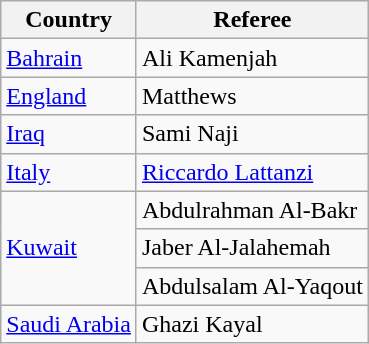<table class="wikitable">
<tr>
<th>Country</th>
<th>Referee</th>
</tr>
<tr>
<td> <a href='#'>Bahrain</a></td>
<td>Ali Kamenjah</td>
</tr>
<tr>
<td> <a href='#'>England</a></td>
<td>Matthews</td>
</tr>
<tr>
<td> <a href='#'>Iraq</a></td>
<td>Sami Naji</td>
</tr>
<tr>
<td> <a href='#'>Italy</a></td>
<td><a href='#'>Riccardo Lattanzi</a></td>
</tr>
<tr>
<td rowspan=3> <a href='#'>Kuwait</a></td>
<td>Abdulrahman Al-Bakr</td>
</tr>
<tr>
<td>Jaber Al-Jalahemah</td>
</tr>
<tr>
<td>Abdulsalam Al-Yaqout</td>
</tr>
<tr>
<td> <a href='#'>Saudi Arabia</a></td>
<td>Ghazi Kayal</td>
</tr>
</table>
